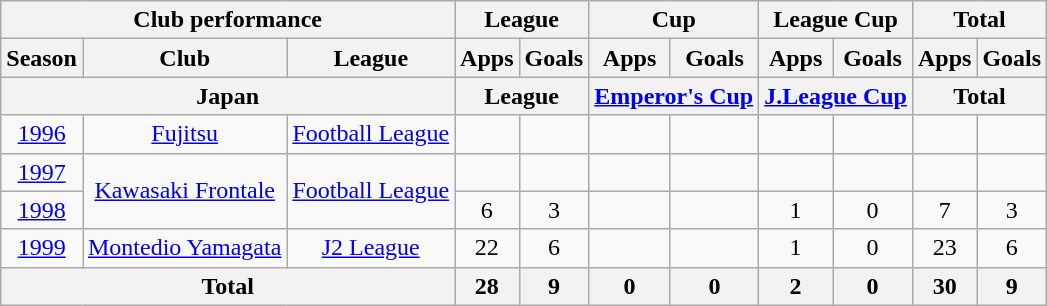<table class="wikitable" style="text-align:center;">
<tr>
<th colspan=3>Club performance</th>
<th colspan=2>League</th>
<th colspan=2>Cup</th>
<th colspan=2>League Cup</th>
<th colspan=2>Total</th>
</tr>
<tr>
<th>Season</th>
<th>Club</th>
<th>League</th>
<th>Apps</th>
<th>Goals</th>
<th>Apps</th>
<th>Goals</th>
<th>Apps</th>
<th>Goals</th>
<th>Apps</th>
<th>Goals</th>
</tr>
<tr>
<th colspan=3>Japan</th>
<th colspan=2>League</th>
<th colspan=2><a href='#'>Emperor's Cup</a></th>
<th colspan=2><a href='#'>J.League Cup</a></th>
<th colspan=2>Total</th>
</tr>
<tr>
<td><a href='#'>1996</a></td>
<td><a href='#'>Fujitsu</a></td>
<td><a href='#'>Football League</a></td>
<td></td>
<td></td>
<td></td>
<td></td>
<td></td>
<td></td>
<td></td>
<td></td>
</tr>
<tr>
<td><a href='#'>1997</a></td>
<td rowspan="2"><a href='#'>Kawasaki Frontale</a></td>
<td rowspan="2"><a href='#'>Football League</a></td>
<td></td>
<td></td>
<td></td>
<td></td>
<td></td>
<td></td>
<td></td>
<td></td>
</tr>
<tr>
<td><a href='#'>1998</a></td>
<td>6</td>
<td>3</td>
<td></td>
<td></td>
<td>1</td>
<td>0</td>
<td>7</td>
<td>3</td>
</tr>
<tr>
<td><a href='#'>1999</a></td>
<td><a href='#'>Montedio Yamagata</a></td>
<td><a href='#'>J2 League</a></td>
<td>22</td>
<td>6</td>
<td></td>
<td></td>
<td>1</td>
<td>0</td>
<td>23</td>
<td>6</td>
</tr>
<tr>
<th colspan=3>Total</th>
<th>28</th>
<th>9</th>
<th>0</th>
<th>0</th>
<th>2</th>
<th>0</th>
<th>30</th>
<th>9</th>
</tr>
</table>
